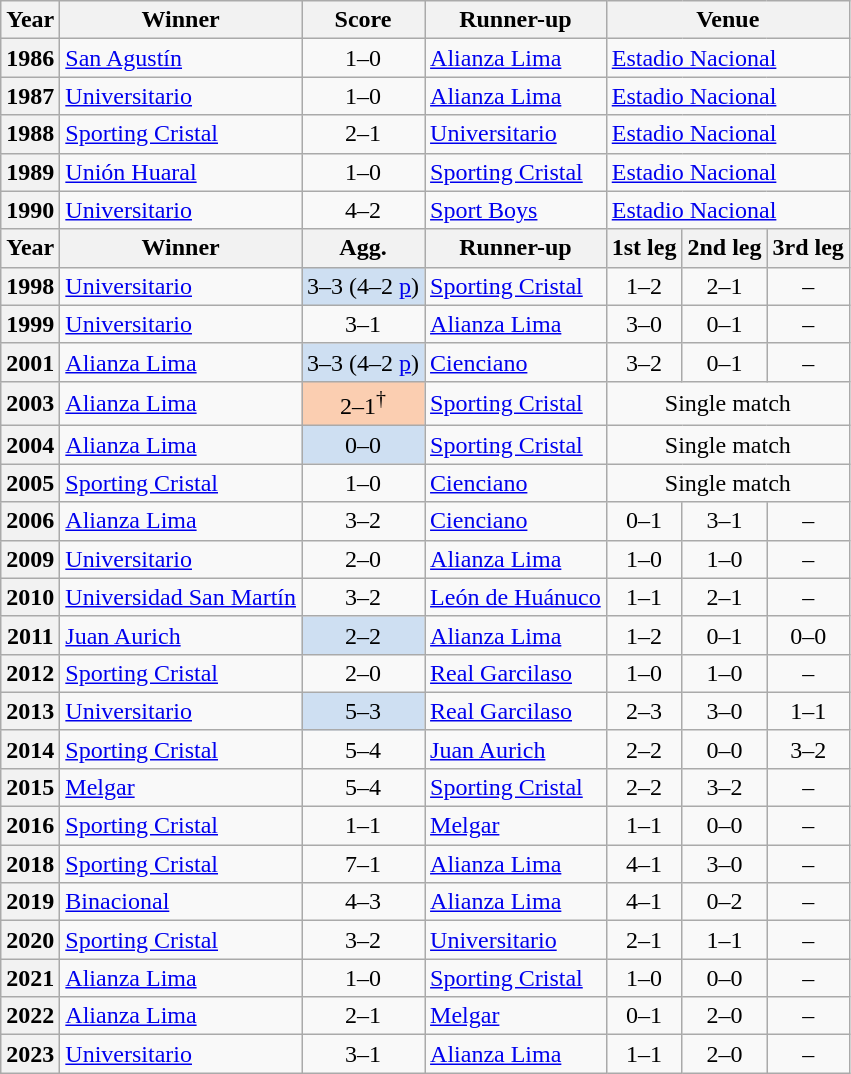<table class="wikitable plainrowheaders sortable">
<tr>
<th scope="col">Year</th>
<th scope="col">Winner</th>
<th scope="col">Score</th>
<th scope="col">Runner-up</th>
<th scope="col" colspan="3">Venue</th>
</tr>
<tr>
<th scope="row" style="text-align:center">1986</th>
<td><a href='#'>San Agustín</a></td>
<td align=center>1–0</td>
<td><a href='#'>Alianza Lima</a></td>
<td colspan="3"><a href='#'>Estadio Nacional</a></td>
</tr>
<tr>
<th scope="row" style="text-align:center">1987</th>
<td><a href='#'>Universitario</a></td>
<td align=center>1–0</td>
<td><a href='#'>Alianza Lima</a></td>
<td colspan="3"><a href='#'>Estadio Nacional</a></td>
</tr>
<tr>
<th scope="row" style="text-align:center">1988</th>
<td><a href='#'>Sporting Cristal</a></td>
<td align=center>2–1</td>
<td><a href='#'>Universitario</a></td>
<td colspan="3"><a href='#'>Estadio Nacional</a></td>
</tr>
<tr>
<th scope="row" style="text-align:center">1989</th>
<td><a href='#'>Unión Huaral</a></td>
<td align=center>1–0</td>
<td><a href='#'>Sporting Cristal</a></td>
<td colspan="3"><a href='#'>Estadio Nacional</a></td>
</tr>
<tr>
<th scope="row" style="text-align:center">1990</th>
<td><a href='#'>Universitario</a></td>
<td align=center>4–2</td>
<td><a href='#'>Sport Boys</a></td>
<td colspan="3"><a href='#'>Estadio Nacional</a></td>
</tr>
<tr>
<th scope="col">Year</th>
<th scope="col">Winner</th>
<th scope="col">Agg.</th>
<th scope="col">Runner-up</th>
<th scope="col">1st leg</th>
<th scope="col">2nd leg</th>
<th scope="col">3rd leg</th>
</tr>
<tr>
<th scope="row" style="text-align:center">1998</th>
<td><a href='#'>Universitario</a></td>
<td align=center bgcolor=cedff2>3–3 (4–2 <a href='#'>p</a>)</td>
<td><a href='#'>Sporting Cristal</a></td>
<td align=center>1–2</td>
<td align=center>2–1</td>
<td align=center>–</td>
</tr>
<tr>
<th scope="row" style="text-align:center">1999</th>
<td><a href='#'>Universitario</a></td>
<td align=center>3–1</td>
<td><a href='#'>Alianza Lima</a></td>
<td align=center>3–0</td>
<td align=center>0–1</td>
<td align=center>–</td>
</tr>
<tr>
<th scope="row" style="text-align:center">2001</th>
<td><a href='#'>Alianza Lima</a></td>
<td align=center bgcolor=cedff2>3–3 (4–2 <a href='#'>p</a>)</td>
<td><a href='#'>Cienciano</a></td>
<td align=center>3–2</td>
<td align=center>0–1</td>
<td align=center>–</td>
</tr>
<tr>
<th scope="row" style="text-align:center">2003</th>
<td><a href='#'>Alianza Lima</a></td>
<td align=center bgcolor=FBCEB1>2–1<sup>†</sup></td>
<td><a href='#'>Sporting Cristal</a></td>
<td align=center colspan="3">Single match</td>
</tr>
<tr>
<th scope="row" style="text-align:center">2004</th>
<td><a href='#'>Alianza Lima</a></td>
<td align=center bgcolor=cedff2>0–0</td>
<td><a href='#'>Sporting Cristal</a></td>
<td align=center colspan="3">Single match</td>
</tr>
<tr>
<th scope="row" style="text-align:center">2005</th>
<td><a href='#'>Sporting Cristal</a></td>
<td align=center>1–0</td>
<td><a href='#'>Cienciano</a></td>
<td align=center colspan="3">Single match</td>
</tr>
<tr>
<th scope="row" style="text-align:center">2006</th>
<td><a href='#'>Alianza Lima</a></td>
<td align=center>3–2</td>
<td><a href='#'>Cienciano</a></td>
<td align=center>0–1</td>
<td align=center>3–1</td>
<td align=center>–</td>
</tr>
<tr>
<th scope="row" style="text-align:center">2009</th>
<td><a href='#'>Universitario</a></td>
<td align=center>2–0</td>
<td><a href='#'>Alianza Lima</a></td>
<td align=center>1–0</td>
<td align=center>1–0</td>
<td align=center>–</td>
</tr>
<tr>
<th scope="row" style="text-align:center">2010</th>
<td><a href='#'>Universidad San Martín</a></td>
<td align=center>3–2</td>
<td><a href='#'>León de Huánuco</a></td>
<td align=center>1–1</td>
<td align=center>2–1</td>
<td align=center>–</td>
</tr>
<tr>
<th scope="row" style="text-align:center">2011</th>
<td><a href='#'>Juan Aurich</a></td>
<td align=center bgcolor=cedff2>2–2</td>
<td><a href='#'>Alianza Lima</a></td>
<td align=center>1–2</td>
<td align=center>0–1</td>
<td align=center>0–0</td>
</tr>
<tr>
<th scope="row" style="text-align:center">2012</th>
<td><a href='#'>Sporting Cristal</a></td>
<td align=center>2–0</td>
<td><a href='#'>Real Garcilaso</a></td>
<td align=center>1–0</td>
<td align=center>1–0</td>
<td align=center>–</td>
</tr>
<tr>
<th scope="row" style="text-align:center">2013</th>
<td><a href='#'>Universitario</a></td>
<td align=center bgcolor=cedff2>5–3</td>
<td><a href='#'>Real Garcilaso</a></td>
<td align=center>2–3</td>
<td align=center>3–0</td>
<td align=center>1–1</td>
</tr>
<tr>
<th scope="row" style="text-align:center">2014</th>
<td><a href='#'>Sporting Cristal</a></td>
<td align=center>5–4</td>
<td><a href='#'>Juan Aurich</a></td>
<td align=center>2–2</td>
<td align=center>0–0</td>
<td align=center>3–2</td>
</tr>
<tr>
<th scope="row" style="text-align:center">2015</th>
<td><a href='#'>Melgar</a></td>
<td align=center>5–4</td>
<td><a href='#'>Sporting Cristal</a></td>
<td align=center>2–2</td>
<td align=center>3–2</td>
<td align=center>–</td>
</tr>
<tr>
<th scope="row" style="text-align:center">2016</th>
<td><a href='#'>Sporting Cristal</a></td>
<td align=center>1–1</td>
<td><a href='#'>Melgar</a></td>
<td align=center>1–1</td>
<td align=center>0–0</td>
<td align=center>–</td>
</tr>
<tr>
<th scope="row" style="text-align:center">2018</th>
<td><a href='#'>Sporting Cristal</a></td>
<td align=center>7–1</td>
<td><a href='#'>Alianza Lima</a></td>
<td align=center>4–1</td>
<td align=center>3–0</td>
<td align=center>–</td>
</tr>
<tr>
<th scope="row" style="text-align:center">2019</th>
<td><a href='#'>Binacional</a></td>
<td align=center>4–3</td>
<td><a href='#'>Alianza Lima</a></td>
<td align=center>4–1</td>
<td align=center>0–2</td>
<td align=center>–</td>
</tr>
<tr>
<th scope="row" style="text-align:center">2020</th>
<td><a href='#'>Sporting Cristal</a></td>
<td align=center>3–2</td>
<td><a href='#'>Universitario</a></td>
<td align=center>2–1</td>
<td align=center>1–1</td>
<td align=center>–</td>
</tr>
<tr>
<th scope="row" style="text-align:center">2021</th>
<td><a href='#'>Alianza Lima</a></td>
<td align=center>1–0</td>
<td><a href='#'>Sporting Cristal</a></td>
<td align=center>1–0</td>
<td align=center>0–0</td>
<td align=center>–</td>
</tr>
<tr>
<th scope="row" style="text-align:center">2022</th>
<td><a href='#'>Alianza Lima</a></td>
<td align=center>2–1</td>
<td><a href='#'>Melgar</a></td>
<td align=center>0–1</td>
<td align=center>2–0</td>
<td align=center>–</td>
</tr>
<tr>
<th scope="row" style="text-align:center">2023</th>
<td><a href='#'>Universitario</a></td>
<td align=center>3–1</td>
<td><a href='#'>Alianza Lima</a></td>
<td align=center>1–1</td>
<td align=center>2–0</td>
<td align=center>–</td>
</tr>
</table>
